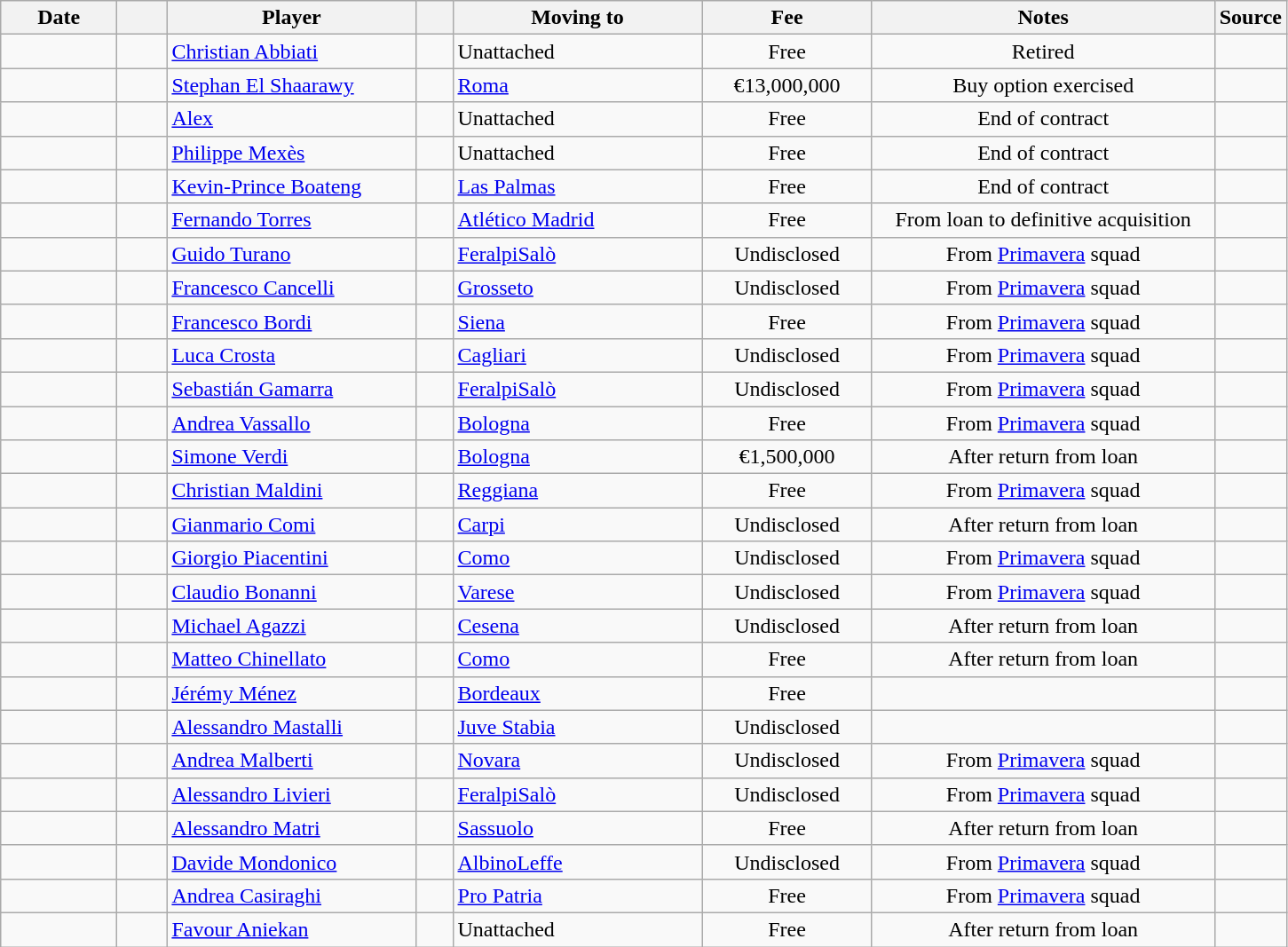<table class="wikitable sortable">
<tr>
<th style="width:80px;">Date</th>
<th style="width:30px;"></th>
<th style="width:180px;">Player</th>
<th style="width:20px;"></th>
<th style="width:180px;">Moving to</th>
<th style="width:120px;" class="unsortable">Fee</th>
<th style="width:250px;" class="unsortable">Notes</th>
<th style="width:20px;">Source</th>
</tr>
<tr>
<td></td>
<td align=center></td>
<td> <a href='#'>Christian Abbiati</a></td>
<td></td>
<td>Unattached</td>
<td align=center>Free</td>
<td align=center>Retired</td>
<td></td>
</tr>
<tr>
<td></td>
<td align=center></td>
<td> <a href='#'>Stephan El Shaarawy</a></td>
<td></td>
<td> <a href='#'>Roma</a></td>
<td align=center>€13,000,000</td>
<td align=center>Buy option exercised</td>
<td></td>
</tr>
<tr>
<td></td>
<td align=center></td>
<td> <a href='#'>Alex</a></td>
<td></td>
<td>Unattached</td>
<td align=center>Free</td>
<td align=center>End of contract</td>
<td></td>
</tr>
<tr>
<td></td>
<td align=center></td>
<td> <a href='#'>Philippe Mexès</a></td>
<td></td>
<td>Unattached</td>
<td align=center>Free</td>
<td align=center>End of contract</td>
<td></td>
</tr>
<tr>
<td></td>
<td align=center></td>
<td> <a href='#'>Kevin-Prince Boateng</a></td>
<td></td>
<td> <a href='#'>Las Palmas</a></td>
<td align=center>Free</td>
<td align=center>End of contract</td>
<td></td>
</tr>
<tr>
<td></td>
<td align=center></td>
<td> <a href='#'>Fernando Torres</a></td>
<td></td>
<td> <a href='#'>Atlético Madrid</a></td>
<td align=center>Free</td>
<td align=center>From loan to definitive acquisition</td>
<td></td>
</tr>
<tr>
<td></td>
<td align=center></td>
<td> <a href='#'>Guido Turano</a></td>
<td></td>
<td> <a href='#'>FeralpiSalò</a></td>
<td align=center>Undisclosed</td>
<td align=center>From <a href='#'>Primavera</a> squad</td>
<td></td>
</tr>
<tr>
<td></td>
<td align=center></td>
<td> <a href='#'>Francesco Cancelli</a></td>
<td></td>
<td> <a href='#'>Grosseto</a></td>
<td align=center>Undisclosed</td>
<td align=center>From <a href='#'>Primavera</a> squad</td>
<td></td>
</tr>
<tr>
<td></td>
<td align=center></td>
<td> <a href='#'>Francesco Bordi</a></td>
<td></td>
<td> <a href='#'>Siena</a></td>
<td align=center>Free</td>
<td align=center>From <a href='#'>Primavera</a> squad</td>
<td></td>
</tr>
<tr>
<td></td>
<td align=center></td>
<td> <a href='#'>Luca Crosta</a></td>
<td></td>
<td> <a href='#'>Cagliari</a></td>
<td align=center>Undisclosed</td>
<td align=center>From <a href='#'>Primavera</a> squad</td>
<td></td>
</tr>
<tr>
<td></td>
<td align=center></td>
<td> <a href='#'>Sebastián Gamarra</a></td>
<td></td>
<td> <a href='#'>FeralpiSalò</a></td>
<td align=center>Undisclosed</td>
<td align=center>From <a href='#'>Primavera</a> squad</td>
<td></td>
</tr>
<tr>
<td></td>
<td align=center></td>
<td> <a href='#'>Andrea Vassallo</a></td>
<td></td>
<td> <a href='#'>Bologna</a></td>
<td align=center>Free</td>
<td align=center>From <a href='#'>Primavera</a> squad</td>
<td></td>
</tr>
<tr>
<td></td>
<td align=center></td>
<td> <a href='#'>Simone Verdi</a></td>
<td></td>
<td> <a href='#'>Bologna</a></td>
<td align=center>€1,500,000</td>
<td align=center>After return from loan</td>
<td></td>
</tr>
<tr>
<td></td>
<td align=center></td>
<td> <a href='#'>Christian Maldini</a></td>
<td></td>
<td> <a href='#'>Reggiana</a></td>
<td align=center>Free</td>
<td align=center>From <a href='#'>Primavera</a> squad</td>
<td></td>
</tr>
<tr>
<td></td>
<td align=center></td>
<td> <a href='#'>Gianmario Comi</a></td>
<td></td>
<td> <a href='#'>Carpi</a></td>
<td align=center>Undisclosed</td>
<td align=center>After return from loan</td>
<td></td>
</tr>
<tr>
<td></td>
<td align=center></td>
<td> <a href='#'>Giorgio Piacentini</a></td>
<td></td>
<td> <a href='#'>Como</a></td>
<td align=center>Undisclosed</td>
<td align=center>From <a href='#'>Primavera</a> squad</td>
<td></td>
</tr>
<tr>
<td></td>
<td align=center></td>
<td> <a href='#'>Claudio Bonanni</a></td>
<td></td>
<td> <a href='#'>Varese</a></td>
<td align=center>Undisclosed</td>
<td align=center>From <a href='#'>Primavera</a> squad</td>
<td></td>
</tr>
<tr>
<td></td>
<td align=center></td>
<td> <a href='#'>Michael Agazzi</a></td>
<td></td>
<td> <a href='#'>Cesena</a></td>
<td align=center>Undisclosed</td>
<td align=center>After return from loan</td>
<td></td>
</tr>
<tr>
<td></td>
<td align=center></td>
<td> <a href='#'>Matteo Chinellato</a></td>
<td></td>
<td> <a href='#'>Como</a></td>
<td align=center>Free</td>
<td align=center>After return from loan</td>
<td></td>
</tr>
<tr>
<td></td>
<td align=center></td>
<td> <a href='#'>Jérémy Ménez</a></td>
<td></td>
<td> <a href='#'>Bordeaux</a></td>
<td align=center>Free</td>
<td align=center></td>
<td></td>
</tr>
<tr>
<td></td>
<td align=center></td>
<td> <a href='#'>Alessandro Mastalli</a></td>
<td></td>
<td> <a href='#'>Juve Stabia</a></td>
<td align=center>Undisclosed</td>
<td align=center></td>
<td></td>
</tr>
<tr>
<td></td>
<td align=center></td>
<td> <a href='#'>Andrea Malberti</a></td>
<td></td>
<td> <a href='#'>Novara</a></td>
<td align=center>Undisclosed</td>
<td align=center>From <a href='#'>Primavera</a> squad</td>
<td></td>
</tr>
<tr>
<td></td>
<td align=center></td>
<td> <a href='#'>Alessandro Livieri</a></td>
<td></td>
<td> <a href='#'>FeralpiSalò</a></td>
<td align=center>Undisclosed</td>
<td align=center>From <a href='#'>Primavera</a> squad</td>
<td></td>
</tr>
<tr>
<td></td>
<td align=center></td>
<td> <a href='#'>Alessandro Matri</a></td>
<td></td>
<td> <a href='#'>Sassuolo</a></td>
<td align=center>Free</td>
<td align=center>After return from loan</td>
<td></td>
</tr>
<tr>
<td></td>
<td align=center></td>
<td> <a href='#'>Davide Mondonico</a></td>
<td></td>
<td> <a href='#'>AlbinoLeffe</a></td>
<td align=center>Undisclosed</td>
<td align=center>From <a href='#'>Primavera</a> squad</td>
<td></td>
</tr>
<tr>
<td></td>
<td align=center></td>
<td> <a href='#'>Andrea Casiraghi</a></td>
<td></td>
<td> <a href='#'>Pro Patria</a></td>
<td align=center>Free</td>
<td align=center>From <a href='#'>Primavera</a> squad</td>
<td></td>
</tr>
<tr>
<td></td>
<td align=center></td>
<td> <a href='#'>Favour Aniekan</a></td>
<td></td>
<td>Unattached</td>
<td align=center>Free</td>
<td align=center>After return from loan</td>
<td></td>
</tr>
</table>
